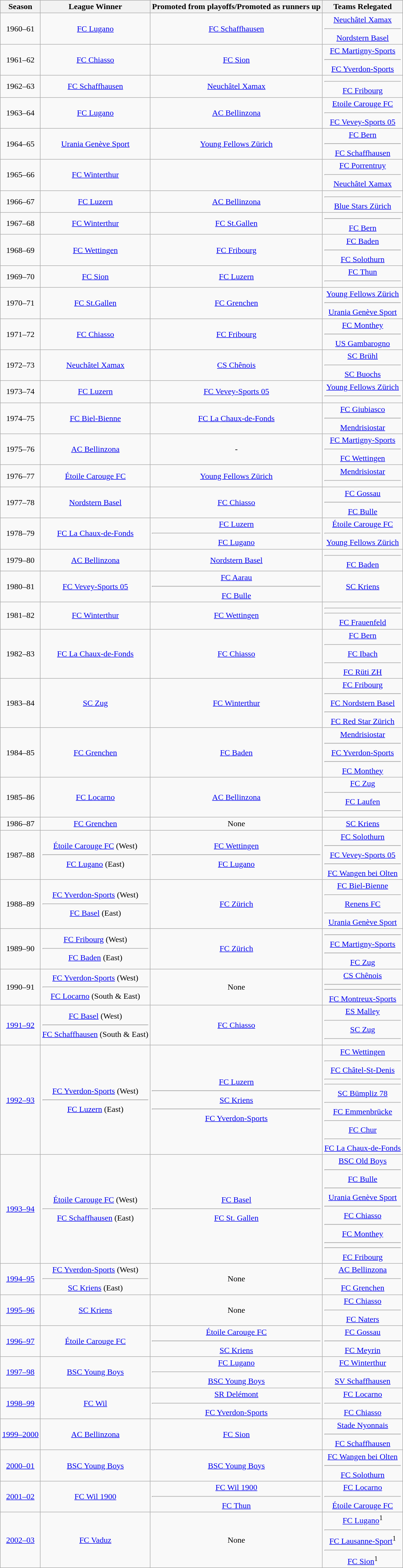<table class="wikitable sortable" style="text-align:center;">
<tr>
<th>Season</th>
<th>League Winner</th>
<th>Promoted from playoffs/Promoted as runners up</th>
<th>Teams Relegated</th>
</tr>
<tr>
<td>1960–61</td>
<td><a href='#'>FC Lugano</a></td>
<td><a href='#'>FC Schaffhausen</a></td>
<td><a href='#'>Neuchâtel Xamax</a><hr><a href='#'>Nordstern Basel</a></td>
</tr>
<tr>
<td>1961–62</td>
<td><a href='#'>FC Chiasso</a></td>
<td><a href='#'>FC Sion</a></td>
<td><a href='#'>FC Martigny-Sports</a><hr><a href='#'>FC Yverdon-Sports</a></td>
</tr>
<tr>
<td>1962–63</td>
<td><a href='#'>FC Schaffhausen</a></td>
<td><a href='#'>Neuchâtel Xamax</a></td>
<td><hr><a href='#'>FC Fribourg</a></td>
</tr>
<tr>
<td>1963–64</td>
<td><a href='#'>FC Lugano</a></td>
<td><a href='#'>AC Bellinzona</a></td>
<td><a href='#'>Etoile Carouge FC</a><hr><a href='#'>FC Vevey-Sports 05</a></td>
</tr>
<tr>
<td>1964–65</td>
<td><a href='#'>Urania Genève Sport</a></td>
<td><a href='#'>Young Fellows Zürich</a></td>
<td><a href='#'>FC Bern</a><hr><a href='#'>FC Schaffhausen</a></td>
</tr>
<tr>
<td>1965–66</td>
<td><a href='#'>FC Winterthur</a></td>
<td></td>
<td><a href='#'>FC Porrentruy</a><hr><a href='#'>Neuchâtel Xamax</a></td>
</tr>
<tr>
<td>1966–67</td>
<td><a href='#'>FC Luzern</a></td>
<td><a href='#'>AC Bellinzona</a></td>
<td><hr><a href='#'>Blue Stars Zürich</a></td>
</tr>
<tr>
<td>1967–68</td>
<td><a href='#'>FC Winterthur</a></td>
<td><a href='#'>FC St.Gallen</a></td>
<td><hr><a href='#'>FC Bern</a></td>
</tr>
<tr>
<td>1968–69</td>
<td><a href='#'>FC Wettingen</a></td>
<td><a href='#'>FC Fribourg</a></td>
<td><a href='#'>FC Baden</a><hr><a href='#'>FC Solothurn</a></td>
</tr>
<tr>
<td>1969–70</td>
<td><a href='#'>FC Sion</a></td>
<td><a href='#'>FC Luzern</a></td>
<td><a href='#'>FC Thun</a><hr></td>
</tr>
<tr>
<td>1970–71</td>
<td><a href='#'>FC St.Gallen</a></td>
<td><a href='#'>FC Grenchen</a></td>
<td><a href='#'>Young Fellows Zürich</a><hr><a href='#'>Urania Genève Sport</a></td>
</tr>
<tr>
<td>1971–72</td>
<td><a href='#'>FC Chiasso</a></td>
<td><a href='#'>FC Fribourg</a></td>
<td><a href='#'>FC Monthey</a><hr><a href='#'>US Gambarogno</a></td>
</tr>
<tr>
<td>1972–73</td>
<td><a href='#'>Neuchâtel Xamax</a></td>
<td><a href='#'>CS Chênois</a></td>
<td><a href='#'>SC Brühl</a><hr><a href='#'>SC Buochs</a></td>
</tr>
<tr>
<td>1973–74</td>
<td><a href='#'>FC Luzern</a></td>
<td><a href='#'>FC Vevey-Sports 05</a></td>
<td><a href='#'>Young Fellows Zürich</a><hr></td>
</tr>
<tr>
<td>1974–75</td>
<td><a href='#'>FC Biel-Bienne</a></td>
<td><a href='#'>FC La Chaux-de-Fonds</a></td>
<td><a href='#'>FC Giubiasco</a><hr><a href='#'>Mendrisiostar</a></td>
</tr>
<tr>
<td>1975–76</td>
<td><a href='#'>AC Bellinzona</a></td>
<td>-</td>
<td><a href='#'>FC Martigny-Sports</a><hr><a href='#'>FC Wettingen</a></td>
</tr>
<tr>
<td>1976–77</td>
<td><a href='#'>Étoile Carouge FC</a></td>
<td><a href='#'>Young Fellows Zürich</a></td>
<td><a href='#'>Mendrisiostar</a><hr></td>
</tr>
<tr>
<td>1977–78</td>
<td><a href='#'>Nordstern Basel</a></td>
<td><a href='#'>FC Chiasso</a></td>
<td><a href='#'>FC Gossau</a><hr><a href='#'>FC Bulle</a></td>
</tr>
<tr>
<td>1978–79</td>
<td><a href='#'>FC La Chaux-de-Fonds</a></td>
<td><a href='#'>FC Luzern</a><hr><a href='#'>FC Lugano</a></td>
<td><a href='#'>Étoile Carouge FC</a><hr><a href='#'>Young Fellows Zürich</a></td>
</tr>
<tr>
<td>1979–80</td>
<td><a href='#'>AC Bellinzona</a></td>
<td><a href='#'>Nordstern Basel</a></td>
<td><hr><a href='#'>FC Baden</a></td>
</tr>
<tr>
<td>1980–81</td>
<td><a href='#'>FC Vevey-Sports 05</a></td>
<td><a href='#'>FC Aarau</a><hr><a href='#'>FC Bulle</a></td>
<td><a href='#'>SC Kriens</a></td>
</tr>
<tr>
<td>1981–82</td>
<td><a href='#'>FC Winterthur</a></td>
<td><a href='#'>FC Wettingen</a></td>
<td><hr><hr><a href='#'>FC Frauenfeld</a></td>
</tr>
<tr>
<td>1982–83</td>
<td><a href='#'>FC La Chaux-de-Fonds</a></td>
<td><a href='#'>FC Chiasso</a></td>
<td><a href='#'>FC Bern</a><hr><a href='#'>FC Ibach</a><hr><a href='#'>FC Rüti ZH</a></td>
</tr>
<tr>
<td>1983–84</td>
<td><a href='#'>SC Zug</a></td>
<td><a href='#'>FC Winterthur</a></td>
<td><a href='#'>FC Fribourg</a><hr><a href='#'>FC Nordstern Basel</a><hr><a href='#'>FC Red Star Zürich</a></td>
</tr>
<tr>
<td>1984–85</td>
<td><a href='#'>FC Grenchen</a></td>
<td><a href='#'>FC Baden</a></td>
<td><a href='#'>Mendrisiostar</a><hr><a href='#'>FC Yverdon-Sports</a><hr><a href='#'>FC Monthey</a></td>
</tr>
<tr>
<td>1985–86</td>
<td><a href='#'>FC Locarno</a></td>
<td><a href='#'>AC Bellinzona</a></td>
<td><a href='#'>FC Zug</a><hr><a href='#'>FC Laufen</a><hr></td>
</tr>
<tr>
<td>1986–87</td>
<td><a href='#'>FC Grenchen</a></td>
<td>None</td>
<td><a href='#'>SC Kriens</a></td>
</tr>
<tr>
<td>1987–88</td>
<td><a href='#'>Étoile Carouge FC</a> (West)<hr><a href='#'>FC Lugano</a> (East)</td>
<td><a href='#'>FC Wettingen</a><hr><a href='#'>FC Lugano</a></td>
<td><a href='#'>FC Solothurn</a><hr><a href='#'>FC Vevey-Sports 05</a><hr><a href='#'>FC Wangen bei Olten</a></td>
</tr>
<tr>
<td>1988–89</td>
<td><a href='#'>FC Yverdon-Sports</a> (West)<hr><a href='#'>FC Basel</a> (East)</td>
<td><a href='#'>FC Zürich</a></td>
<td><a href='#'>FC Biel-Bienne</a><hr><a href='#'>Renens FC</a><hr><a href='#'>Urania Genève Sport</a></td>
</tr>
<tr>
<td>1989–90</td>
<td><a href='#'>FC Fribourg</a> (West)<hr><a href='#'>FC Baden</a> (East)</td>
<td><a href='#'>FC Zürich</a></td>
<td><hr><a href='#'>FC Martigny-Sports</a><hr><a href='#'>FC Zug</a></td>
</tr>
<tr>
<td>1990–91</td>
<td><a href='#'>FC Yverdon-Sports</a> (West)<hr><a href='#'>FC Locarno</a> (South & East)</td>
<td>None</td>
<td><a href='#'>CS Chênois</a><hr><hr><a href='#'>FC Montreux-Sports</a></td>
</tr>
<tr>
<td><a href='#'>1991–92</a></td>
<td><a href='#'>FC Basel</a> (West)<hr><a href='#'>FC Schaffhausen</a> (South & East)</td>
<td><a href='#'>FC Chiasso</a></td>
<td><a href='#'>ES Malley</a><hr><a href='#'>SC Zug</a><hr></td>
</tr>
<tr>
<td><a href='#'>1992–93</a></td>
<td><a href='#'>FC Yverdon-Sports</a> (West)<hr><a href='#'>FC Luzern</a> (East)</td>
<td><a href='#'>FC Luzern</a><hr><a href='#'>SC Kriens</a><hr><a href='#'>FC Yverdon-Sports</a></td>
<td><a href='#'>FC Wettingen</a><hr><a href='#'>FC Châtel-St-Denis</a><hr><hr><a href='#'>SC Bümpliz 78</a><hr><a href='#'>FC Emmenbrücke</a><hr><a href='#'>FC Chur</a><hr><a href='#'>FC La Chaux-de-Fonds</a></td>
</tr>
<tr>
<td><a href='#'>1993–94</a></td>
<td><a href='#'>Étoile Carouge FC</a> (West)<hr><a href='#'>FC Schaffhausen</a> (East)</td>
<td><a href='#'>FC Basel</a><hr><a href='#'>FC St. Gallen</a></td>
<td><a href='#'>BSC Old Boys</a><hr><a href='#'>FC Bulle</a><hr><a href='#'>Urania Genève Sport</a><hr><a href='#'>FC Chiasso</a><hr><a href='#'>FC Monthey</a><hr><hr><a href='#'>FC Fribourg</a></td>
</tr>
<tr>
<td><a href='#'>1994–95</a></td>
<td><a href='#'>FC Yverdon-Sports</a> (West)<hr><a href='#'>SC Kriens</a> (East)</td>
<td>None</td>
<td><a href='#'>AC Bellinzona</a><hr><a href='#'>FC Grenchen</a></td>
</tr>
<tr>
<td><a href='#'>1995–96</a></td>
<td><a href='#'>SC Kriens</a></td>
<td>None</td>
<td><a href='#'>FC Chiasso</a><hr><a href='#'>FC Naters</a></td>
</tr>
<tr>
<td><a href='#'>1996–97</a></td>
<td><a href='#'>Étoile Carouge FC</a></td>
<td><a href='#'>Étoile Carouge FC</a><hr><a href='#'>SC Kriens</a></td>
<td><a href='#'>FC Gossau</a><hr><a href='#'>FC Meyrin</a></td>
</tr>
<tr>
<td><a href='#'>1997–98</a></td>
<td><a href='#'>BSC Young Boys</a></td>
<td><a href='#'>FC Lugano</a><hr><a href='#'>BSC Young Boys</a></td>
<td><a href='#'>FC Winterthur</a><hr><a href='#'>SV Schaffhausen</a></td>
</tr>
<tr>
<td><a href='#'>1998–99</a></td>
<td><a href='#'>FC Wil</a></td>
<td><a href='#'>SR Delémont</a><hr><a href='#'>FC Yverdon-Sports</a></td>
<td><a href='#'>FC Locarno</a><hr><a href='#'>FC Chiasso</a></td>
</tr>
<tr>
<td><a href='#'>1999–2000</a></td>
<td><a href='#'>AC Bellinzona</a></td>
<td><a href='#'>FC Sion</a></td>
<td><a href='#'>Stade Nyonnais</a><hr><a href='#'>FC Schaffhausen</a></td>
</tr>
<tr>
<td><a href='#'>2000–01</a></td>
<td><a href='#'>BSC Young Boys</a></td>
<td><a href='#'>BSC Young Boys</a></td>
<td><a href='#'>FC Wangen bei Olten</a><hr><a href='#'>FC Solothurn</a></td>
</tr>
<tr>
<td><a href='#'>2001–02</a></td>
<td><a href='#'>FC Wil 1900</a></td>
<td><a href='#'>FC Wil 1900</a><hr><a href='#'>FC Thun</a></td>
<td><a href='#'>FC Locarno</a><hr><a href='#'>Étoile Carouge FC</a></td>
</tr>
<tr>
<td><a href='#'>2002–03</a></td>
<td><a href='#'>FC Vaduz</a></td>
<td>None</td>
<td><a href='#'>FC Lugano</a><sup>1</sup><hr><a href='#'>FC Lausanne-Sport</a><sup>1</sup><hr><a href='#'>FC Sion</a><sup>1</sup></td>
</tr>
</table>
